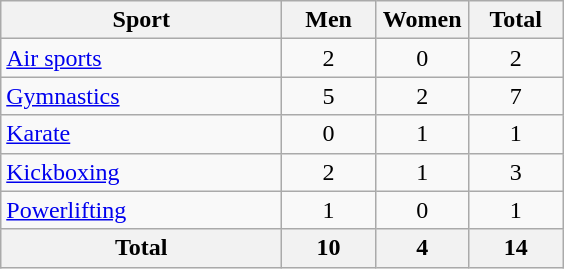<table class="wikitable sortable" style="text-align:center;">
<tr>
<th width=180>Sport</th>
<th width=55>Men</th>
<th width=55>Women</th>
<th width=55>Total</th>
</tr>
<tr>
<td align=left><a href='#'>Air sports</a></td>
<td>2</td>
<td>0</td>
<td>2</td>
</tr>
<tr>
<td align=left><a href='#'>Gymnastics</a></td>
<td>5</td>
<td>2</td>
<td>7</td>
</tr>
<tr>
<td align=left><a href='#'>Karate</a></td>
<td>0</td>
<td>1</td>
<td>1</td>
</tr>
<tr>
<td align=left><a href='#'>Kickboxing</a></td>
<td>2</td>
<td>1</td>
<td>3</td>
</tr>
<tr>
<td align=left><a href='#'>Powerlifting</a></td>
<td>1</td>
<td>0</td>
<td>1</td>
</tr>
<tr>
<th>Total</th>
<th>10</th>
<th>4</th>
<th>14</th>
</tr>
</table>
